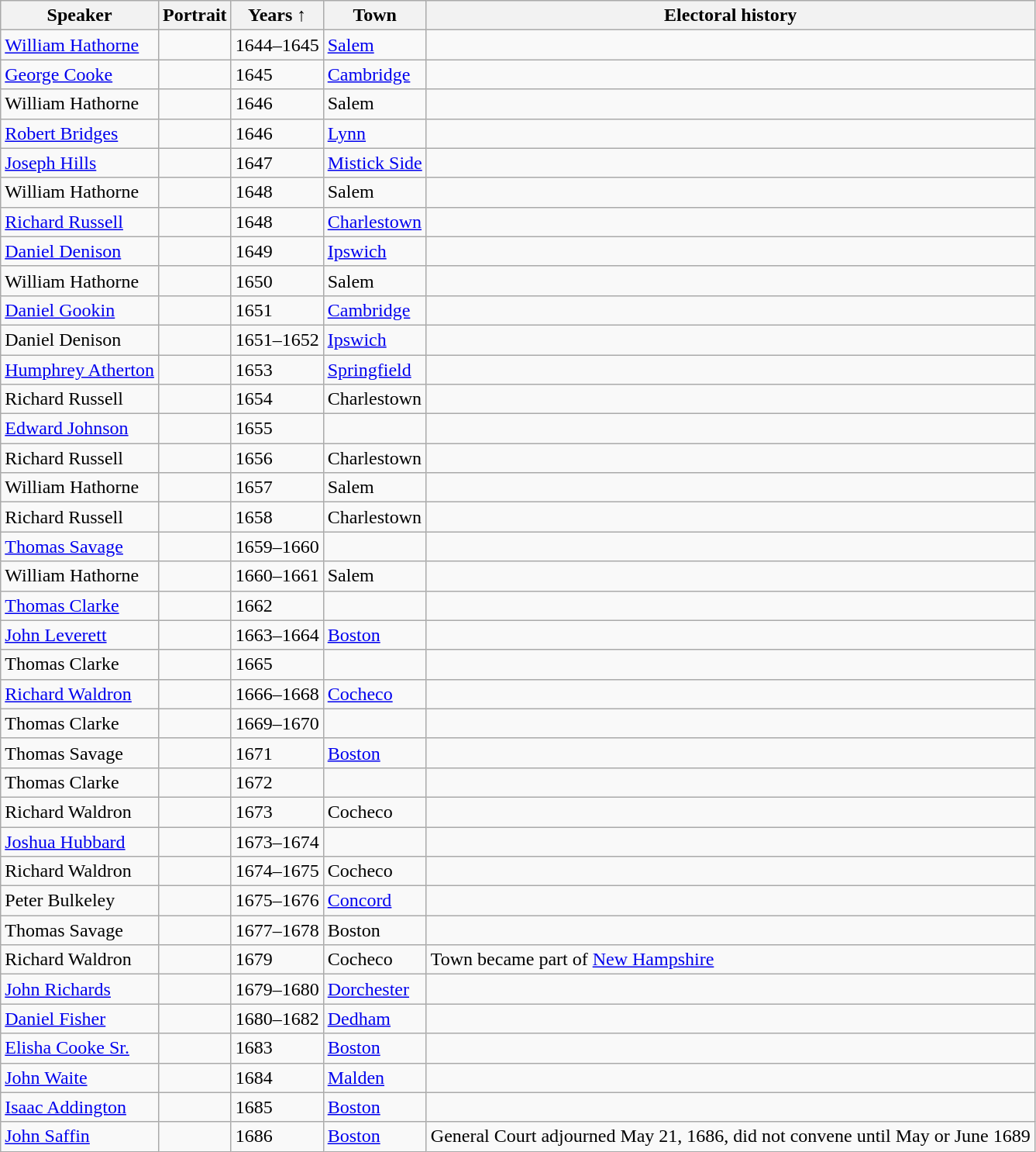<table class="wikitable">
<tr>
<th>Speaker</th>
<th>Portrait</th>
<th>Years ↑</th>
<th>Town</th>
<th>Electoral history</th>
</tr>
<tr>
<td><a href='#'>William Hathorne</a></td>
<td></td>
<td nowrap>1644–1645</td>
<td><a href='#'>Salem</a></td>
<td></td>
</tr>
<tr>
<td><a href='#'>George Cooke</a></td>
<td></td>
<td>1645</td>
<td><a href='#'>Cambridge</a></td>
<td></td>
</tr>
<tr>
<td>William Hathorne</td>
<td></td>
<td>1646</td>
<td>Salem</td>
<td></td>
</tr>
<tr>
<td><a href='#'>Robert Bridges</a></td>
<td></td>
<td>1646</td>
<td><a href='#'>Lynn</a></td>
<td></td>
</tr>
<tr>
<td><a href='#'>Joseph Hills</a></td>
<td></td>
<td>1647</td>
<td><a href='#'>Mistick Side</a></td>
<td></td>
</tr>
<tr>
<td>William Hathorne</td>
<td></td>
<td>1648</td>
<td>Salem</td>
<td></td>
</tr>
<tr>
<td><a href='#'>Richard Russell</a></td>
<td></td>
<td>1648</td>
<td><a href='#'>Charlestown</a></td>
<td></td>
</tr>
<tr>
<td><a href='#'>Daniel Denison</a></td>
<td></td>
<td>1649</td>
<td><a href='#'>Ipswich</a></td>
<td></td>
</tr>
<tr>
<td>William Hathorne</td>
<td></td>
<td>1650</td>
<td>Salem</td>
<td></td>
</tr>
<tr>
<td><a href='#'>Daniel Gookin</a></td>
<td></td>
<td>1651</td>
<td><a href='#'>Cambridge</a></td>
<td></td>
</tr>
<tr>
<td>Daniel Denison</td>
<td></td>
<td nowrap>1651–1652</td>
<td><a href='#'>Ipswich</a></td>
<td></td>
</tr>
<tr>
<td><a href='#'>Humphrey Atherton</a></td>
<td></td>
<td>1653</td>
<td><a href='#'>Springfield</a></td>
<td></td>
</tr>
<tr>
<td>Richard Russell</td>
<td></td>
<td>1654</td>
<td>Charlestown</td>
<td></td>
</tr>
<tr>
<td><a href='#'>Edward Johnson</a></td>
<td></td>
<td>1655</td>
<td></td>
<td></td>
</tr>
<tr>
<td>Richard Russell</td>
<td></td>
<td>1656</td>
<td>Charlestown</td>
<td></td>
</tr>
<tr>
<td>William Hathorne</td>
<td></td>
<td>1657</td>
<td>Salem</td>
<td></td>
</tr>
<tr>
<td>Richard Russell</td>
<td></td>
<td>1658</td>
<td>Charlestown</td>
<td></td>
</tr>
<tr>
<td><a href='#'>Thomas Savage</a></td>
<td></td>
<td nowrap>1659–1660</td>
<td></td>
<td></td>
</tr>
<tr>
<td>William Hathorne</td>
<td></td>
<td nowrap>1660–1661</td>
<td>Salem</td>
<td></td>
</tr>
<tr>
<td><a href='#'>Thomas Clarke</a></td>
<td></td>
<td>1662</td>
<td></td>
<td></td>
</tr>
<tr>
<td><a href='#'>John Leverett</a></td>
<td></td>
<td nowrap>1663–1664</td>
<td><a href='#'>Boston</a></td>
<td></td>
</tr>
<tr>
<td>Thomas Clarke</td>
<td></td>
<td>1665</td>
<td></td>
<td></td>
</tr>
<tr>
<td><a href='#'>Richard Waldron</a></td>
<td></td>
<td nowrap>1666–1668</td>
<td><a href='#'>Cocheco</a></td>
<td></td>
</tr>
<tr>
<td>Thomas Clarke</td>
<td></td>
<td nowrap>1669–1670</td>
<td></td>
<td></td>
</tr>
<tr>
<td>Thomas Savage</td>
<td></td>
<td>1671</td>
<td><a href='#'>Boston</a></td>
<td></td>
</tr>
<tr>
<td>Thomas Clarke</td>
<td></td>
<td>1672</td>
<td></td>
<td></td>
</tr>
<tr>
<td>Richard Waldron</td>
<td></td>
<td>1673</td>
<td>Cocheco</td>
<td></td>
</tr>
<tr>
<td><a href='#'>Joshua Hubbard</a></td>
<td></td>
<td nowrap>1673–1674</td>
<td></td>
<td></td>
</tr>
<tr>
<td>Richard Waldron</td>
<td></td>
<td nowrap>1674–1675</td>
<td>Cocheco</td>
<td></td>
</tr>
<tr>
<td>Peter Bulkeley</td>
<td></td>
<td nowrap>1675–1676</td>
<td><a href='#'>Concord</a></td>
<td></td>
</tr>
<tr>
<td>Thomas Savage</td>
<td></td>
<td nowrap>1677–1678</td>
<td>Boston</td>
<td></td>
</tr>
<tr>
<td>Richard Waldron</td>
<td></td>
<td>1679</td>
<td>Cocheco</td>
<td>Town became part of <a href='#'>New Hampshire</a></td>
</tr>
<tr>
<td><a href='#'>John Richards</a></td>
<td></td>
<td nowrap>1679–1680</td>
<td><a href='#'>Dorchester</a></td>
<td></td>
</tr>
<tr>
<td><a href='#'>Daniel Fisher</a></td>
<td></td>
<td nowrap>1680–1682</td>
<td><a href='#'>Dedham</a></td>
<td></td>
</tr>
<tr>
<td><a href='#'>Elisha Cooke Sr.</a></td>
<td></td>
<td>1683</td>
<td><a href='#'>Boston</a></td>
<td></td>
</tr>
<tr>
<td><a href='#'>John Waite</a></td>
<td></td>
<td>1684</td>
<td><a href='#'>Malden</a></td>
<td></td>
</tr>
<tr>
<td><a href='#'>Isaac Addington</a></td>
<td></td>
<td>1685</td>
<td><a href='#'>Boston</a></td>
<td></td>
</tr>
<tr>
<td><a href='#'>John Saffin</a></td>
<td></td>
<td>1686</td>
<td><a href='#'>Boston</a></td>
<td>General Court adjourned May 21, 1686, did not convene until May or June 1689</td>
</tr>
</table>
